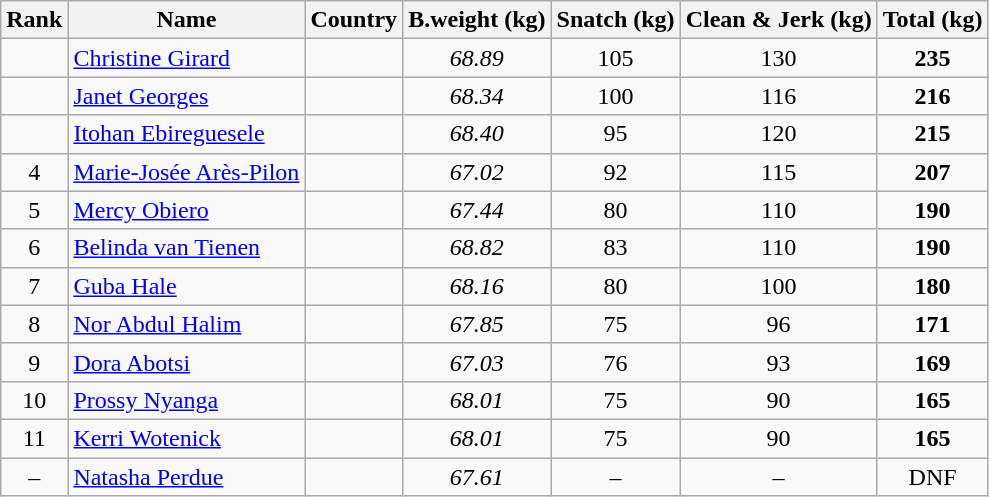<table class="wikitable sortable" style="text-align:center;">
<tr>
<th>Rank</th>
<th>Name</th>
<th>Country</th>
<th>B.weight (kg)</th>
<th>Snatch (kg)</th>
<th>Clean & Jerk (kg)</th>
<th>Total (kg)</th>
</tr>
<tr>
<td></td>
<td align=left><a href='#'>Christine Girard</a></td>
<td align=left></td>
<td><em>68.89</em></td>
<td>105</td>
<td>130</td>
<td><strong>235</strong></td>
</tr>
<tr>
<td></td>
<td align=left><a href='#'>Janet Georges</a></td>
<td align=left></td>
<td><em>68.34</em></td>
<td>100</td>
<td>116</td>
<td><strong>216</strong></td>
</tr>
<tr>
<td></td>
<td align=left><a href='#'>Itohan Ebireguesele</a></td>
<td align=left></td>
<td><em>68.40</em></td>
<td>95</td>
<td>120</td>
<td><strong>215</strong></td>
</tr>
<tr>
<td>4</td>
<td align=left><a href='#'>Marie-Josée Arès-Pilon</a></td>
<td align=left></td>
<td><em>67.02</em></td>
<td>92</td>
<td>115</td>
<td><strong>207</strong></td>
</tr>
<tr>
<td>5</td>
<td align=left><a href='#'>Mercy Obiero</a></td>
<td align=left></td>
<td><em>67.44</em></td>
<td>80</td>
<td>110</td>
<td><strong>190</strong></td>
</tr>
<tr>
<td>6</td>
<td align=left><a href='#'>Belinda van Tienen</a></td>
<td align=left></td>
<td><em>68.82</em></td>
<td>83</td>
<td>110</td>
<td><strong>190</strong></td>
</tr>
<tr>
<td>7</td>
<td align=left><a href='#'>Guba Hale</a></td>
<td align=left></td>
<td><em>68.16</em></td>
<td>80</td>
<td>100</td>
<td><strong>180</strong></td>
</tr>
<tr>
<td>8</td>
<td align=left><a href='#'>Nor Abdul Halim</a></td>
<td align=left></td>
<td><em>67.85</em></td>
<td>75</td>
<td>96</td>
<td><strong>171</strong></td>
</tr>
<tr>
<td>9</td>
<td align=left><a href='#'>Dora Abotsi</a></td>
<td align=left></td>
<td><em>67.03</em></td>
<td>76</td>
<td>93</td>
<td><strong>169</strong></td>
</tr>
<tr>
<td>10</td>
<td align=left><a href='#'>Prossy Nyanga</a></td>
<td align=left></td>
<td><em>68.01</em></td>
<td>75</td>
<td>90</td>
<td><strong>165</strong></td>
</tr>
<tr>
<td>11</td>
<td align=left><a href='#'>Kerri Wotenick</a></td>
<td align=left></td>
<td><em>68.01</em></td>
<td>75</td>
<td>90</td>
<td><strong>165</strong></td>
</tr>
<tr>
<td>–</td>
<td align=left><a href='#'>Natasha Perdue</a></td>
<td align=left></td>
<td><em>67.61</em></td>
<td>–</td>
<td>–</td>
<td>DNF</td>
</tr>
</table>
